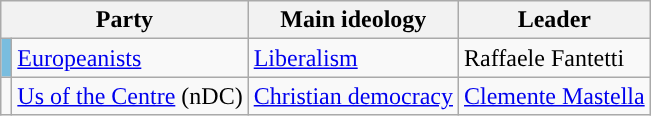<table class=wikitable style=text-align:left>
<tr>
<th colspan=2>Party</th>
<th>Main ideology</th>
<th>Leader</th>
</tr>
<tr>
<td bgcolor="#79BDDF"></td>
<td><a href='#'>Europeanists</a></td>
<td><a href='#'>Liberalism</a></td>
<td>Raffaele Fantetti</td>
</tr>
<tr>
<td></td>
<td><a href='#'>Us of the Centre</a> (nDC)</td>
<td><a href='#'>Christian democracy</a></td>
<td><a href='#'>Clemente Mastella</a></td>
</tr>
</table>
